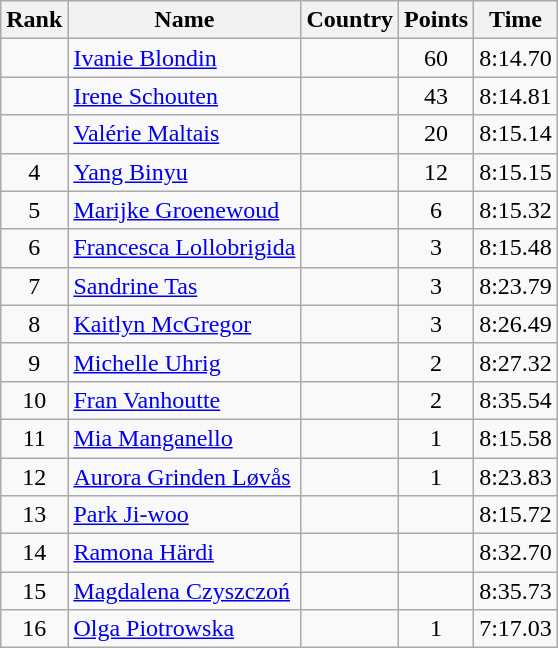<table class="wikitable sortable" style="text-align:center">
<tr>
<th>Rank</th>
<th>Name</th>
<th>Country</th>
<th>Points</th>
<th>Time</th>
</tr>
<tr>
<td></td>
<td align=left><a href='#'>Ivanie Blondin</a></td>
<td align=left></td>
<td>60</td>
<td>8:14.70</td>
</tr>
<tr>
<td></td>
<td align=left><a href='#'>Irene Schouten</a></td>
<td align=left></td>
<td>43</td>
<td>8:14.81</td>
</tr>
<tr>
<td></td>
<td align=left><a href='#'>Valérie Maltais</a></td>
<td align=left></td>
<td>20</td>
<td>8:15.14</td>
</tr>
<tr>
<td>4</td>
<td align=left><a href='#'>Yang Binyu</a></td>
<td align=left></td>
<td>12</td>
<td>8:15.15</td>
</tr>
<tr>
<td>5</td>
<td align=left><a href='#'>Marijke Groenewoud</a></td>
<td align=left></td>
<td>6</td>
<td>8:15.32</td>
</tr>
<tr>
<td>6</td>
<td align=left><a href='#'>Francesca Lollobrigida</a></td>
<td align=left></td>
<td>3</td>
<td>8:15.48</td>
</tr>
<tr>
<td>7</td>
<td align=left><a href='#'>Sandrine Tas</a></td>
<td align=left></td>
<td>3</td>
<td>8:23.79</td>
</tr>
<tr>
<td>8</td>
<td align=left><a href='#'>Kaitlyn McGregor</a></td>
<td align=left></td>
<td>3</td>
<td>8:26.49</td>
</tr>
<tr>
<td>9</td>
<td align=left><a href='#'>Michelle Uhrig</a></td>
<td align=left></td>
<td>2</td>
<td>8:27.32</td>
</tr>
<tr>
<td>10</td>
<td align=left><a href='#'>Fran Vanhoutte</a></td>
<td align=left></td>
<td>2</td>
<td>8:35.54</td>
</tr>
<tr>
<td>11</td>
<td align=left><a href='#'>Mia Manganello</a></td>
<td align=left></td>
<td>1</td>
<td>8:15.58</td>
</tr>
<tr>
<td>12</td>
<td align=left><a href='#'>Aurora Grinden Løvås</a></td>
<td align=left></td>
<td>1</td>
<td>8:23.83</td>
</tr>
<tr>
<td>13</td>
<td align=left><a href='#'>Park Ji-woo</a></td>
<td align=left></td>
<td></td>
<td>8:15.72</td>
</tr>
<tr>
<td>14</td>
<td align=left><a href='#'>Ramona Härdi</a></td>
<td align=left></td>
<td></td>
<td>8:32.70</td>
</tr>
<tr>
<td>15</td>
<td align=left><a href='#'>Magdalena Czyszczoń</a></td>
<td align=left></td>
<td></td>
<td>8:35.73</td>
</tr>
<tr>
<td>16</td>
<td align=left><a href='#'>Olga Piotrowska</a></td>
<td align=left></td>
<td>1</td>
<td>7:17.03</td>
</tr>
</table>
